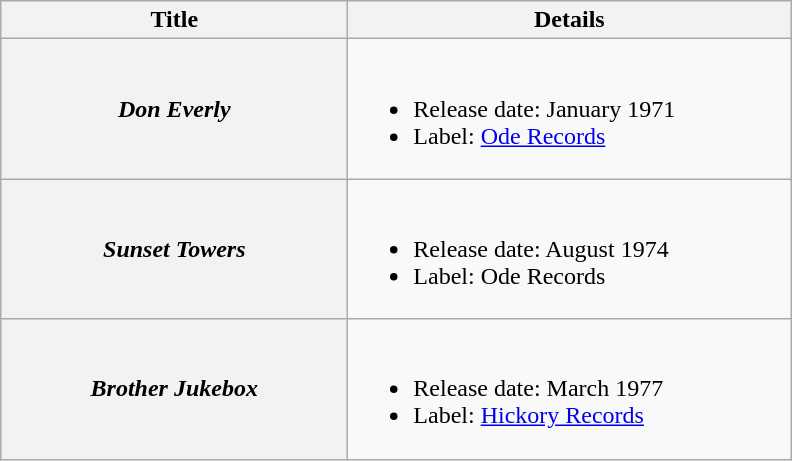<table class="wikitable plainrowheaders">
<tr>
<th style="width:14em;">Title</th>
<th style="width:18em;">Details</th>
</tr>
<tr>
<th scope="row"><em>Don Everly</em></th>
<td><br><ul><li>Release date: January 1971</li><li>Label: <a href='#'>Ode Records</a></li></ul></td>
</tr>
<tr>
<th scope="row"><em>Sunset Towers</em></th>
<td><br><ul><li>Release date: August 1974</li><li>Label: Ode Records</li></ul></td>
</tr>
<tr>
<th scope="row"><em>Brother Jukebox</em></th>
<td><br><ul><li>Release date: March 1977</li><li>Label: <a href='#'>Hickory Records</a></li></ul></td>
</tr>
</table>
